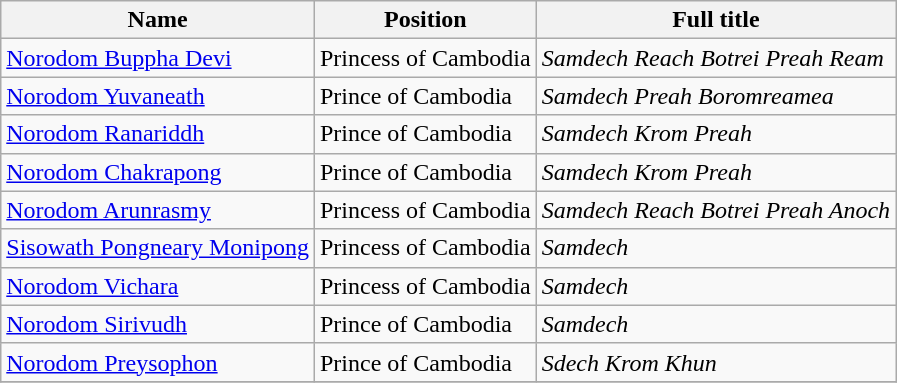<table class="wikitable">
<tr>
<th>Name</th>
<th>Position</th>
<th>Full title</th>
</tr>
<tr>
<td><a href='#'>Norodom Buppha Devi</a></td>
<td>Princess of Cambodia</td>
<td><em>Samdech Reach Botrei Preah Ream</em></td>
</tr>
<tr>
<td><a href='#'>Norodom Yuvaneath</a></td>
<td>Prince of Cambodia</td>
<td><em>Samdech Preah Boromreamea</em></td>
</tr>
<tr>
<td><a href='#'>Norodom Ranariddh</a></td>
<td>Prince of Cambodia</td>
<td><em>Samdech Krom Preah</em></td>
</tr>
<tr>
<td><a href='#'>Norodom Chakrapong</a></td>
<td>Prince of Cambodia</td>
<td><em>Samdech Krom Preah</em></td>
</tr>
<tr>
<td><a href='#'>Norodom Arunrasmy</a></td>
<td>Princess of Cambodia</td>
<td><em>Samdech Reach Botrei Preah Anoch</em></td>
</tr>
<tr>
<td><a href='#'>Sisowath Pongneary Monipong</a></td>
<td>Princess of Cambodia</td>
<td><em>Samdech</em></td>
</tr>
<tr>
<td><a href='#'>Norodom Vichara</a></td>
<td>Princess of Cambodia</td>
<td><em>Samdech</em></td>
</tr>
<tr>
<td><a href='#'>Norodom Sirivudh</a></td>
<td>Prince of Cambodia</td>
<td><em>Samdech</em></td>
</tr>
<tr>
<td><a href='#'>Norodom Preysophon</a></td>
<td>Prince of Cambodia</td>
<td><em>Sdech Krom Khun</em></td>
</tr>
<tr>
</tr>
</table>
